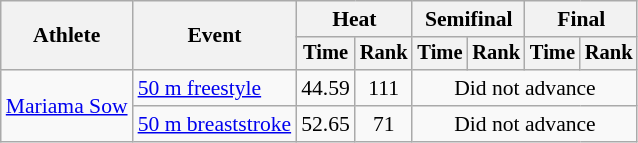<table class=wikitable style="font-size:90%">
<tr>
<th rowspan="2">Athlete</th>
<th rowspan="2">Event</th>
<th colspan="2">Heat</th>
<th colspan="2">Semifinal</th>
<th colspan="2">Final</th>
</tr>
<tr style="font-size:95%">
<th>Time</th>
<th>Rank</th>
<th>Time</th>
<th>Rank</th>
<th>Time</th>
<th>Rank</th>
</tr>
<tr align=center>
<td align=left rowspan=2><a href='#'>Mariama Sow</a></td>
<td align=left><a href='#'>50 m freestyle</a></td>
<td>44.59</td>
<td>111</td>
<td colspan=4>Did not advance</td>
</tr>
<tr align=center>
<td align=left><a href='#'>50 m breaststroke</a></td>
<td>52.65</td>
<td>71</td>
<td colspan=4>Did not advance</td>
</tr>
</table>
